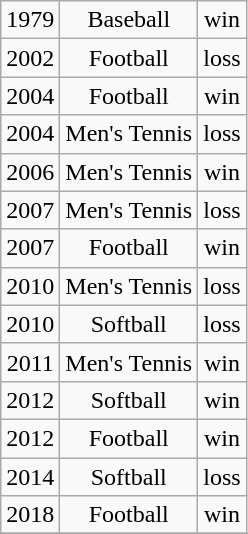<table class="wikitable sortable">
<tr style="text-align:center;">
<td>1979</td>
<td>Baseball</td>
<td>win</td>
</tr>
<tr style="text-align:center;">
<td>2002</td>
<td>Football</td>
<td>loss</td>
</tr>
<tr style="text-align:center;">
<td>2004</td>
<td>Football</td>
<td>win</td>
</tr>
<tr style="text-align:center;">
<td>2004</td>
<td>Men's Tennis</td>
<td>loss</td>
</tr>
<tr style="text-align:center;">
<td>2006</td>
<td>Men's Tennis</td>
<td>win</td>
</tr>
<tr style="text-align:center;">
<td>2007</td>
<td>Men's Tennis</td>
<td>loss</td>
</tr>
<tr style="text-align:center;">
<td>2007</td>
<td>Football</td>
<td>win</td>
</tr>
<tr style="text-align:center;">
<td>2010</td>
<td>Men's Tennis</td>
<td>loss</td>
</tr>
<tr style="text-align:center;">
<td>2010</td>
<td>Softball</td>
<td>loss</td>
</tr>
<tr style="text-align:center;">
<td>2011</td>
<td>Men's Tennis</td>
<td>win</td>
</tr>
<tr style="text-align:center;">
<td>2012</td>
<td>Softball</td>
<td>win</td>
</tr>
<tr style="text-align:center;">
<td>2012</td>
<td>Football</td>
<td>win</td>
</tr>
<tr style="text-align:center;">
<td>2014</td>
<td>Softball</td>
<td>loss</td>
</tr>
<tr style="text-align:center;">
<td>2018</td>
<td>Football</td>
<td>win</td>
</tr>
<tr style="text-align:center;" class="sortbottom">
</tr>
</table>
